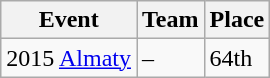<table class="wikitable">
<tr>
<th>Event</th>
<th>Team</th>
<th>Place</th>
</tr>
<tr>
<td>2015  <a href='#'>Almaty</a></td>
<td>–</td>
<td>64th</td>
</tr>
</table>
